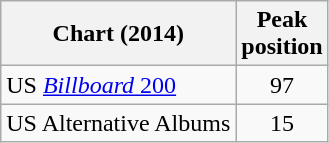<table class="wikitable plainrowheaders">
<tr>
<th>Chart (2014)</th>
<th>Peak<br> position</th>
</tr>
<tr>
<td>US <a href='#'><em>Billboard</em> 200</a></td>
<td style="text-align:center;">97</td>
</tr>
<tr>
<td>US Alternative Albums</td>
<td style="text-align:center;">15</td>
</tr>
</table>
